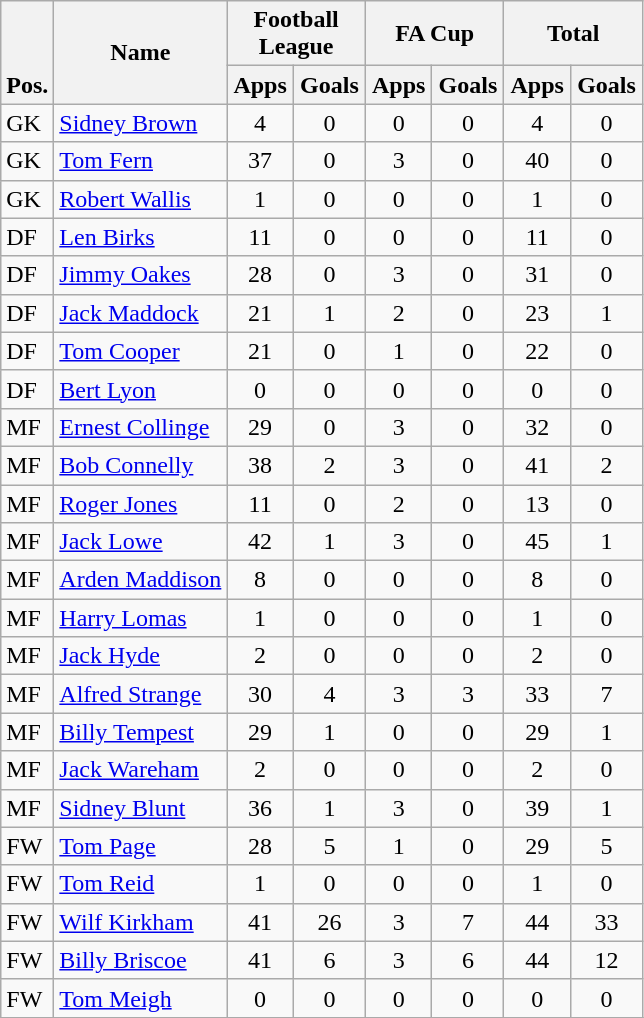<table class="wikitable" style="text-align:center">
<tr>
<th rowspan="2" valign="bottom">Pos.</th>
<th rowspan="2">Name</th>
<th colspan="2" width="85">Football League</th>
<th colspan="2" width="85">FA Cup</th>
<th colspan="2" width="85">Total</th>
</tr>
<tr>
<th>Apps</th>
<th>Goals</th>
<th>Apps</th>
<th>Goals</th>
<th>Apps</th>
<th>Goals</th>
</tr>
<tr>
<td align="left">GK</td>
<td align="left"> <a href='#'>Sidney Brown</a></td>
<td>4</td>
<td>0</td>
<td>0</td>
<td>0</td>
<td>4</td>
<td>0</td>
</tr>
<tr>
<td align="left">GK</td>
<td align="left"> <a href='#'>Tom Fern</a></td>
<td>37</td>
<td>0</td>
<td>3</td>
<td>0</td>
<td>40</td>
<td>0</td>
</tr>
<tr>
<td align="left">GK</td>
<td align="left"> <a href='#'>Robert Wallis</a></td>
<td>1</td>
<td>0</td>
<td>0</td>
<td>0</td>
<td>1</td>
<td>0</td>
</tr>
<tr>
<td align="left">DF</td>
<td align="left"> <a href='#'>Len Birks</a></td>
<td>11</td>
<td>0</td>
<td>0</td>
<td>0</td>
<td>11</td>
<td>0</td>
</tr>
<tr>
<td align="left">DF</td>
<td align="left"> <a href='#'>Jimmy Oakes</a></td>
<td>28</td>
<td>0</td>
<td>3</td>
<td>0</td>
<td>31</td>
<td>0</td>
</tr>
<tr>
<td align="left">DF</td>
<td align="left"> <a href='#'>Jack Maddock</a></td>
<td>21</td>
<td>1</td>
<td>2</td>
<td>0</td>
<td>23</td>
<td>1</td>
</tr>
<tr>
<td align="left">DF</td>
<td align="left"> <a href='#'>Tom Cooper</a></td>
<td>21</td>
<td>0</td>
<td>1</td>
<td>0</td>
<td>22</td>
<td>0</td>
</tr>
<tr>
<td align="left">DF</td>
<td align="left"> <a href='#'>Bert Lyon</a></td>
<td>0</td>
<td>0</td>
<td>0</td>
<td>0</td>
<td>0</td>
<td>0</td>
</tr>
<tr>
<td align="left">MF</td>
<td align="left"> <a href='#'>Ernest Collinge</a></td>
<td>29</td>
<td>0</td>
<td>3</td>
<td>0</td>
<td>32</td>
<td>0</td>
</tr>
<tr>
<td align="left">MF</td>
<td align="left"> <a href='#'>Bob Connelly</a></td>
<td>38</td>
<td>2</td>
<td>3</td>
<td>0</td>
<td>41</td>
<td>2</td>
</tr>
<tr>
<td align="left">MF</td>
<td align="left"> <a href='#'>Roger Jones</a></td>
<td>11</td>
<td>0</td>
<td>2</td>
<td>0</td>
<td>13</td>
<td>0</td>
</tr>
<tr>
<td align="left">MF</td>
<td align="left"> <a href='#'>Jack Lowe</a></td>
<td>42</td>
<td>1</td>
<td>3</td>
<td>0</td>
<td>45</td>
<td>1</td>
</tr>
<tr>
<td align="left">MF</td>
<td align="left"> <a href='#'>Arden Maddison</a></td>
<td>8</td>
<td>0</td>
<td>0</td>
<td>0</td>
<td>8</td>
<td>0</td>
</tr>
<tr>
<td align="left">MF</td>
<td align="left"> <a href='#'>Harry Lomas</a></td>
<td>1</td>
<td>0</td>
<td>0</td>
<td>0</td>
<td>1</td>
<td>0</td>
</tr>
<tr>
<td align="left">MF</td>
<td align="left"> <a href='#'>Jack Hyde</a></td>
<td>2</td>
<td>0</td>
<td>0</td>
<td>0</td>
<td>2</td>
<td>0</td>
</tr>
<tr>
<td align="left">MF</td>
<td align="left"> <a href='#'>Alfred Strange</a></td>
<td>30</td>
<td>4</td>
<td>3</td>
<td>3</td>
<td>33</td>
<td>7</td>
</tr>
<tr>
<td align="left">MF</td>
<td align="left"> <a href='#'>Billy Tempest</a></td>
<td>29</td>
<td>1</td>
<td>0</td>
<td>0</td>
<td>29</td>
<td>1</td>
</tr>
<tr>
<td align="left">MF</td>
<td align="left"> <a href='#'>Jack Wareham</a></td>
<td>2</td>
<td>0</td>
<td>0</td>
<td>0</td>
<td>2</td>
<td>0</td>
</tr>
<tr>
<td align="left">MF</td>
<td align="left"> <a href='#'>Sidney Blunt</a></td>
<td>36</td>
<td>1</td>
<td>3</td>
<td>0</td>
<td>39</td>
<td>1</td>
</tr>
<tr>
<td align="left">FW</td>
<td align="left"> <a href='#'>Tom Page</a></td>
<td>28</td>
<td>5</td>
<td>1</td>
<td>0</td>
<td>29</td>
<td>5</td>
</tr>
<tr>
<td align="left">FW</td>
<td align="left"> <a href='#'>Tom Reid</a></td>
<td>1</td>
<td>0</td>
<td>0</td>
<td>0</td>
<td>1</td>
<td>0</td>
</tr>
<tr>
<td align="left">FW</td>
<td align="left"> <a href='#'>Wilf Kirkham</a></td>
<td>41</td>
<td>26</td>
<td>3</td>
<td>7</td>
<td>44</td>
<td>33</td>
</tr>
<tr>
<td align="left">FW</td>
<td align="left"> <a href='#'>Billy Briscoe</a></td>
<td>41</td>
<td>6</td>
<td>3</td>
<td>6</td>
<td>44</td>
<td>12</td>
</tr>
<tr>
<td align="left">FW</td>
<td align="left"> <a href='#'>Tom Meigh</a></td>
<td>0</td>
<td>0</td>
<td>0</td>
<td>0</td>
<td>0</td>
<td>0</td>
</tr>
<tr>
</tr>
</table>
